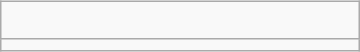<table class=wikitable align=right width=240px style="margin: 3px 0 5px 14px;">
<tr>
<td><br></td>
</tr>
<tr>
<td></td>
</tr>
</table>
